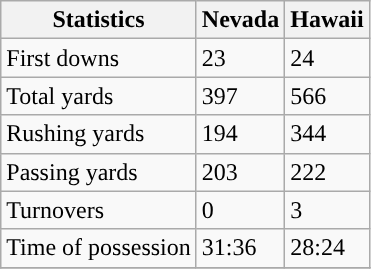<table class="wikitable">
<tr>
<th>Statistics</th>
<th>Nevada</th>
<th>Hawaii</th>
</tr>
<tr>
<td>First downs</td>
<td>23</td>
<td>24</td>
</tr>
<tr>
<td>Total yards</td>
<td>397</td>
<td>566</td>
</tr>
<tr>
<td>Rushing yards</td>
<td>194</td>
<td>344</td>
</tr>
<tr>
<td>Passing yards</td>
<td>203</td>
<td>222</td>
</tr>
<tr>
<td>Turnovers</td>
<td>0</td>
<td>3</td>
</tr>
<tr>
<td>Time of possession</td>
<td>31:36</td>
<td>28:24</td>
</tr>
<tr>
</tr>
</table>
